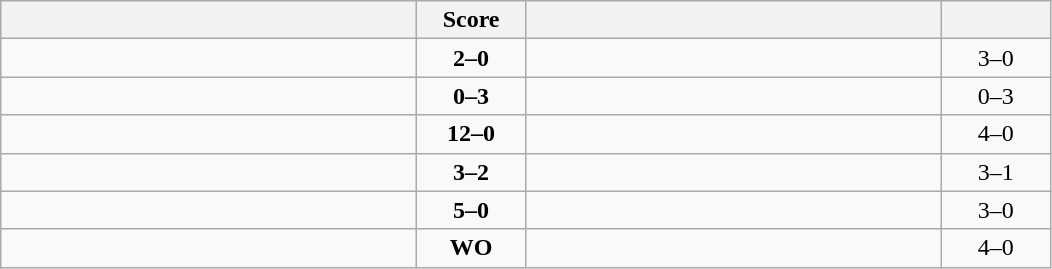<table class="wikitable" style="text-align: center; ">
<tr>
<th align="right" width="270"></th>
<th width="65">Score</th>
<th align="left" width="270"></th>
<th width="65"></th>
</tr>
<tr>
<td align="left"><strong></strong></td>
<td><strong>2–0</strong></td>
<td align="left"></td>
<td>3–0 <strong></strong></td>
</tr>
<tr>
<td align="left"></td>
<td><strong>0–3</strong></td>
<td align="left"><strong></strong></td>
<td>0–3 <strong></strong></td>
</tr>
<tr>
<td align="left"><strong></strong></td>
<td><strong>12–0</strong></td>
<td align="left"></td>
<td>4–0 <strong></strong></td>
</tr>
<tr>
<td align="left"><strong></strong></td>
<td><strong>3–2</strong></td>
<td align="left"></td>
<td>3–1 <strong></strong></td>
</tr>
<tr>
<td align="left"><strong></strong></td>
<td><strong>5–0</strong></td>
<td align="left"></td>
<td>3–0 <strong></strong></td>
</tr>
<tr>
<td align="left"><strong></strong></td>
<td><strong>WO</strong></td>
<td align="left"></td>
<td>4–0 <strong></strong></td>
</tr>
</table>
